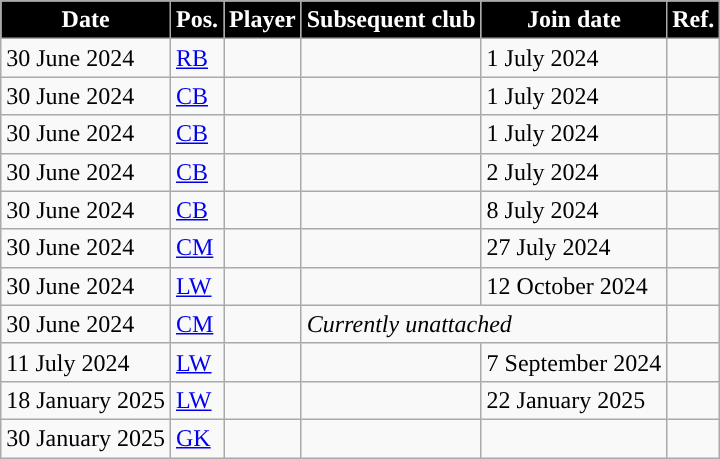<table class="wikitable plainrowheaders sortable">
<tr>
<th style="background:black; color:white; ">Date</th>
<th style="background:black; color:white; ">Pos.</th>
<th style="background:black; color:white; ">Player</th>
<th style="background:black; color:white; ">Subsequent club</th>
<th style="background:black; color:white; ">Join date</th>
<th style="background:black; color:white; ">Ref.</th>
</tr>
<tr>
<td>30 June 2024</td>
<td><a href='#'>RB</a></td>
<td></td>
<td></td>
<td>1 July 2024</td>
<td></td>
</tr>
<tr>
<td>30 June 2024</td>
<td><a href='#'>CB</a></td>
<td></td>
<td></td>
<td>1 July 2024</td>
<td></td>
</tr>
<tr>
<td>30 June 2024</td>
<td><a href='#'>CB</a></td>
<td></td>
<td></td>
<td>1 July 2024</td>
<td></td>
</tr>
<tr>
<td>30 June 2024</td>
<td><a href='#'>CB</a></td>
<td></td>
<td></td>
<td>2 July 2024</td>
<td></td>
</tr>
<tr>
<td>30 June 2024</td>
<td><a href='#'>CB</a></td>
<td></td>
<td></td>
<td>8 July 2024</td>
<td></td>
</tr>
<tr>
<td>30 June 2024</td>
<td><a href='#'>CM</a></td>
<td></td>
<td></td>
<td>27 July 2024</td>
<td></td>
</tr>
<tr>
<td>30 June 2024</td>
<td><a href='#'>LW</a></td>
<td></td>
<td></td>
<td>12 October 2024</td>
<td></td>
</tr>
<tr>
<td>30 June 2024</td>
<td><a href='#'>CM</a></td>
<td></td>
<td colspan="2"><em>Currently unattached</em></td>
<td></td>
</tr>
<tr>
<td>11 July 2024</td>
<td><a href='#'>LW</a></td>
<td></td>
<td></td>
<td>7 September 2024</td>
<td></td>
</tr>
<tr>
<td>18 January 2025</td>
<td><a href='#'>LW</a></td>
<td></td>
<td></td>
<td>22 January 2025</td>
<td></td>
</tr>
<tr>
<td>30 January 2025</td>
<td><a href='#'>GK</a></td>
<td></td>
<td></td>
<td></td>
<td></td>
</tr>
</table>
